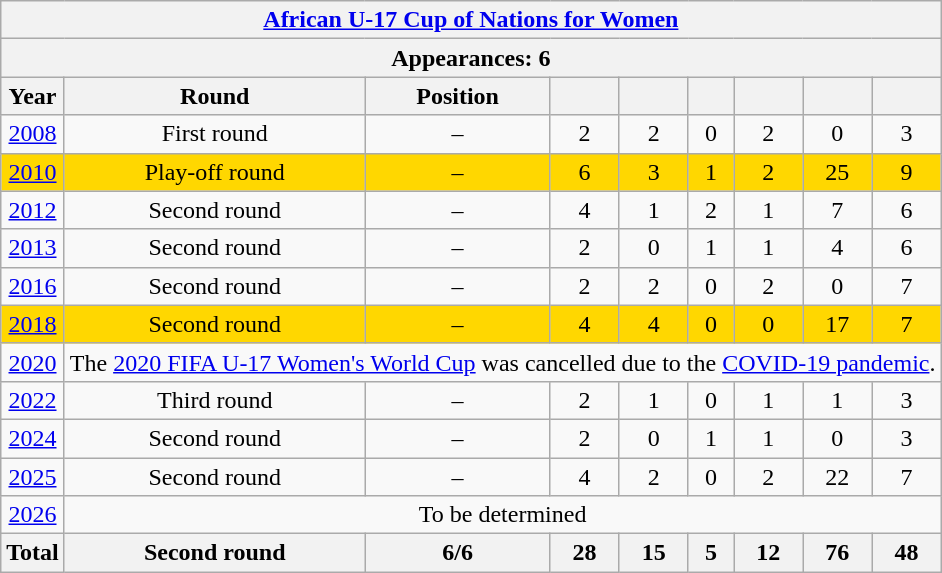<table class="wikitable" style="text-align: center;">
<tr>
<th colspan=9><a href='#'>African U-17 Cup of Nations for Women</a></th>
</tr>
<tr>
<th colspan=9>Appearances: 6</th>
</tr>
<tr>
<th>Year</th>
<th>Round</th>
<th>Position</th>
<th></th>
<th></th>
<th></th>
<th></th>
<th></th>
<th></th>
</tr>
<tr>
<td><a href='#'>2008</a></td>
<td>First round</td>
<td>–</td>
<td>2</td>
<td>2</td>
<td>0</td>
<td>2</td>
<td>0</td>
<td>3</td>
</tr>
<tr bgcolor=gold>
<td><a href='#'>2010</a></td>
<td>Play-off round</td>
<td>–</td>
<td>6</td>
<td>3</td>
<td>1</td>
<td>2</td>
<td>25</td>
<td>9</td>
</tr>
<tr>
<td><a href='#'>2012</a></td>
<td>Second round</td>
<td>–</td>
<td>4</td>
<td>1</td>
<td>2</td>
<td>1</td>
<td>7</td>
<td>6</td>
</tr>
<tr>
<td><a href='#'>2013</a></td>
<td>Second round</td>
<td>–</td>
<td>2</td>
<td>0</td>
<td>1</td>
<td>1</td>
<td>4</td>
<td>6</td>
</tr>
<tr>
<td><a href='#'>2016</a></td>
<td>Second round</td>
<td>–</td>
<td>2</td>
<td>2</td>
<td>0</td>
<td>2</td>
<td>0</td>
<td>7</td>
</tr>
<tr bgcolor=gold>
<td><a href='#'>2018</a></td>
<td>Second round</td>
<td>–</td>
<td>4</td>
<td>4</td>
<td>0</td>
<td>0</td>
<td>17</td>
<td>7</td>
</tr>
<tr>
<td><a href='#'>2020</a></td>
<td colspan=8>The <a href='#'>2020 FIFA U-17 Women's World Cup</a> was cancelled due to the <a href='#'>COVID-19 pandemic</a>.</td>
</tr>
<tr>
<td><a href='#'>2022</a></td>
<td>Third round</td>
<td>–</td>
<td>2</td>
<td>1</td>
<td>0</td>
<td>1</td>
<td>1</td>
<td>3</td>
</tr>
<tr>
<td><a href='#'>2024</a></td>
<td>Second round</td>
<td>–</td>
<td>2</td>
<td>0</td>
<td>1</td>
<td>1</td>
<td>0</td>
<td>3</td>
</tr>
<tr>
<td><a href='#'>2025</a></td>
<td>Second round</td>
<td>–</td>
<td>4</td>
<td>2</td>
<td>0</td>
<td>2</td>
<td>22</td>
<td>7</td>
</tr>
<tr>
<td><a href='#'>2026</a></td>
<td colspan=8>To be determined</td>
</tr>
<tr>
<th>Total</th>
<th>Second round</th>
<th>6/6</th>
<th>28</th>
<th>15</th>
<th>5</th>
<th>12</th>
<th>76</th>
<th>48</th>
</tr>
</table>
